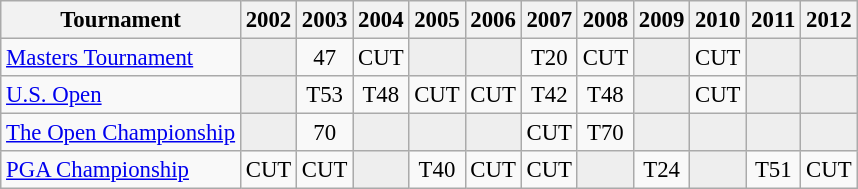<table class="wikitable" style="font-size:95%;text-align:center;">
<tr>
<th>Tournament</th>
<th>2002</th>
<th>2003</th>
<th>2004</th>
<th>2005</th>
<th>2006</th>
<th>2007</th>
<th>2008</th>
<th>2009</th>
<th>2010</th>
<th>2011</th>
<th>2012</th>
</tr>
<tr>
<td align=left><a href='#'>Masters Tournament</a></td>
<td style="background:#eeeeee;"></td>
<td>47</td>
<td>CUT</td>
<td style="background:#eeeeee;"></td>
<td style="background:#eeeeee;"></td>
<td align="center">T20</td>
<td align="center">CUT</td>
<td style="background:#eeeeee;"></td>
<td>CUT</td>
<td style="background:#eeeeee;"></td>
<td style="background:#eeeeee;"></td>
</tr>
<tr>
<td align=left><a href='#'>U.S. Open</a></td>
<td style="background:#eeeeee;"></td>
<td>T53</td>
<td>T48</td>
<td>CUT</td>
<td>CUT</td>
<td>T42</td>
<td>T48</td>
<td style="background:#eeeeee;"></td>
<td>CUT</td>
<td style="background:#eeeeee;"></td>
<td style="background:#eeeeee;"></td>
</tr>
<tr>
<td align=left><a href='#'>The Open Championship</a></td>
<td style="background:#eeeeee;"></td>
<td>70</td>
<td style="background:#eeeeee;"></td>
<td style="background:#eeeeee;"></td>
<td style="background:#eeeeee;"></td>
<td>CUT</td>
<td>T70</td>
<td style="background:#eeeeee;"></td>
<td style="background:#eeeeee;"></td>
<td style="background:#eeeeee;"></td>
<td style="background:#eeeeee;"></td>
</tr>
<tr>
<td align=left><a href='#'>PGA Championship</a></td>
<td>CUT</td>
<td>CUT</td>
<td style="background:#eeeeee;"></td>
<td>T40</td>
<td>CUT</td>
<td>CUT</td>
<td style="background:#eeeeee;"></td>
<td>T24</td>
<td style="background:#eeeeee;"></td>
<td>T51</td>
<td>CUT</td>
</tr>
</table>
